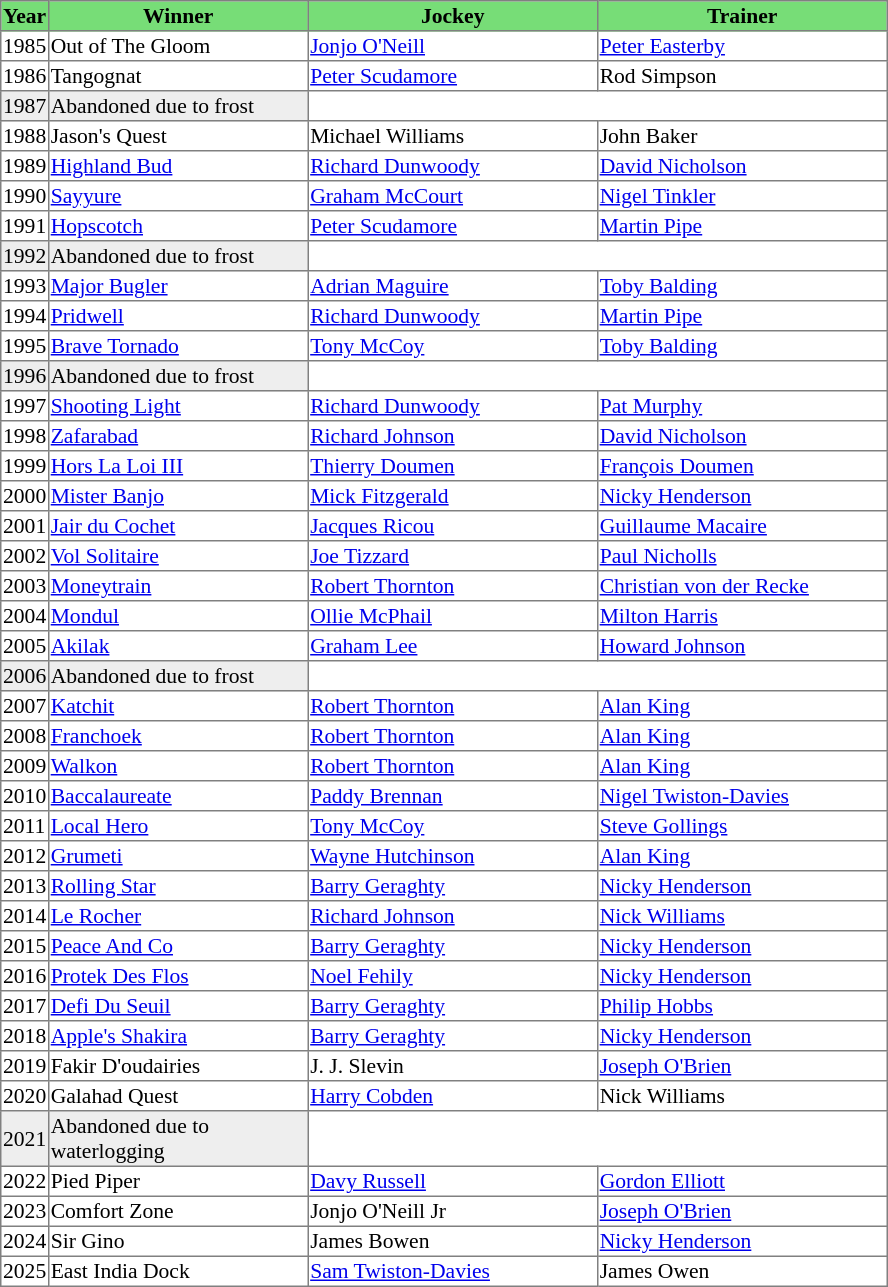<table class = "sortable" | border="1" style="border-collapse: collapse; font-size:90%">
<tr bgcolor="#77dd77" align="center">
<th>Year</th>
<th>Winner</th>
<th>Jockey</th>
<th>Trainer</th>
</tr>
<tr>
<td>1985</td>
<td>Out of The Gloom</td>
<td><a href='#'>Jonjo O'Neill</a></td>
<td><a href='#'>Peter Easterby</a></td>
</tr>
<tr>
<td>1986</td>
<td>Tangognat</td>
<td><a href='#'>Peter Scudamore</a></td>
<td>Rod Simpson</td>
</tr>
<tr bgcolor="#eeeeee">
<td>1987<td>Abandoned due to frost</td></td>
</tr>
<tr>
<td>1988</td>
<td width=170px>Jason's Quest</td>
<td width=190px>Michael Williams</td>
<td width=190px>John Baker</td>
</tr>
<tr>
<td>1989</td>
<td><a href='#'>Highland Bud</a></td>
<td><a href='#'>Richard Dunwoody</a></td>
<td><a href='#'>David Nicholson</a></td>
</tr>
<tr>
<td>1990</td>
<td><a href='#'>Sayyure</a></td>
<td><a href='#'>Graham McCourt</a></td>
<td><a href='#'>Nigel Tinkler</a></td>
</tr>
<tr>
<td>1991</td>
<td><a href='#'>Hopscotch</a></td>
<td><a href='#'>Peter Scudamore</a></td>
<td><a href='#'>Martin Pipe</a></td>
</tr>
<tr bgcolor="#eeeeee">
<td>1992<td>Abandoned due to frost</td>
</tr>
<tr>
<td>1993</td>
<td><a href='#'>Major Bugler</a></td>
<td><a href='#'>Adrian Maguire</a></td>
<td><a href='#'>Toby Balding</a></td>
</tr>
<tr>
<td>1994</td>
<td><a href='#'>Pridwell</a></td>
<td><a href='#'>Richard Dunwoody</a></td>
<td><a href='#'>Martin Pipe</a></td>
</tr>
<tr>
<td>1995</td>
<td><a href='#'>Brave Tornado</a></td>
<td><a href='#'>Tony McCoy</a></td>
<td><a href='#'>Toby Balding</a></td>
</tr>
<tr bgcolor="#eeeeee">
<td>1996<td>Abandoned due to frost</td>
</tr>
<tr>
<td>1997</td>
<td><a href='#'>Shooting Light</a></td>
<td><a href='#'>Richard Dunwoody</a></td>
<td><a href='#'>Pat Murphy</a></td>
</tr>
<tr>
<td>1998</td>
<td><a href='#'>Zafarabad</a></td>
<td><a href='#'>Richard Johnson</a></td>
<td><a href='#'>David Nicholson</a></td>
</tr>
<tr>
<td>1999</td>
<td><a href='#'>Hors La Loi III</a></td>
<td><a href='#'>Thierry Doumen</a></td>
<td><a href='#'>François Doumen</a></td>
</tr>
<tr>
<td>2000</td>
<td><a href='#'>Mister Banjo</a></td>
<td><a href='#'>Mick Fitzgerald</a></td>
<td><a href='#'>Nicky Henderson</a></td>
</tr>
<tr>
<td>2001</td>
<td><a href='#'>Jair du Cochet</a></td>
<td><a href='#'>Jacques Ricou</a></td>
<td><a href='#'>Guillaume Macaire</a></td>
</tr>
<tr>
<td>2002</td>
<td><a href='#'>Vol Solitaire</a></td>
<td><a href='#'>Joe Tizzard</a></td>
<td><a href='#'>Paul Nicholls</a></td>
</tr>
<tr>
<td>2003</td>
<td><a href='#'>Moneytrain</a></td>
<td><a href='#'>Robert Thornton</a></td>
<td><a href='#'>Christian von der Recke</a></td>
</tr>
<tr>
<td>2004</td>
<td><a href='#'>Mondul</a></td>
<td><a href='#'>Ollie McPhail</a></td>
<td><a href='#'>Milton Harris</a></td>
</tr>
<tr>
<td>2005</td>
<td><a href='#'>Akilak</a></td>
<td><a href='#'>Graham Lee</a></td>
<td><a href='#'>Howard Johnson</a></td>
</tr>
<tr bgcolor="#eeeeee">
<td>2006<td>Abandoned due to frost</td>
</tr>
<tr>
<td>2007</td>
<td><a href='#'>Katchit</a></td>
<td><a href='#'>Robert Thornton</a></td>
<td><a href='#'>Alan King</a></td>
</tr>
<tr>
<td>2008</td>
<td><a href='#'>Franchoek</a></td>
<td><a href='#'>Robert Thornton</a></td>
<td><a href='#'>Alan King</a></td>
</tr>
<tr>
<td>2009</td>
<td><a href='#'>Walkon</a></td>
<td><a href='#'>Robert Thornton</a></td>
<td><a href='#'>Alan King</a></td>
</tr>
<tr>
<td>2010</td>
<td><a href='#'>Baccalaureate</a></td>
<td><a href='#'>Paddy Brennan</a></td>
<td><a href='#'>Nigel Twiston-Davies</a></td>
</tr>
<tr>
<td>2011</td>
<td><a href='#'>Local Hero</a></td>
<td><a href='#'>Tony McCoy</a></td>
<td><a href='#'>Steve Gollings</a></td>
</tr>
<tr>
<td>2012</td>
<td><a href='#'>Grumeti</a></td>
<td><a href='#'>Wayne Hutchinson</a></td>
<td><a href='#'>Alan King</a></td>
</tr>
<tr>
<td>2013</td>
<td><a href='#'>Rolling Star</a></td>
<td><a href='#'>Barry Geraghty</a></td>
<td><a href='#'>Nicky Henderson</a></td>
</tr>
<tr>
<td>2014</td>
<td><a href='#'>Le Rocher</a></td>
<td><a href='#'>Richard Johnson</a></td>
<td><a href='#'>Nick Williams</a></td>
</tr>
<tr>
<td>2015</td>
<td><a href='#'>Peace And Co</a></td>
<td><a href='#'>Barry Geraghty</a></td>
<td><a href='#'>Nicky Henderson</a></td>
</tr>
<tr>
<td>2016</td>
<td><a href='#'>Protek Des Flos</a></td>
<td><a href='#'>Noel Fehily</a></td>
<td><a href='#'>Nicky Henderson</a></td>
</tr>
<tr>
<td>2017</td>
<td><a href='#'>Defi Du Seuil</a></td>
<td><a href='#'>Barry Geraghty</a></td>
<td><a href='#'>Philip Hobbs</a></td>
</tr>
<tr>
<td>2018</td>
<td><a href='#'>Apple's Shakira</a></td>
<td><a href='#'>Barry Geraghty</a></td>
<td><a href='#'>Nicky Henderson</a></td>
</tr>
<tr>
<td>2019</td>
<td>Fakir D'oudairies</td>
<td>J. J. Slevin</td>
<td><a href='#'>Joseph O'Brien</a></td>
</tr>
<tr>
<td>2020</td>
<td>Galahad Quest</td>
<td><a href='#'>Harry Cobden</a></td>
<td>Nick Williams</td>
</tr>
<tr bgcolor="#eeeeee">
<td>2021<td>Abandoned due to waterlogging</td></td>
</tr>
<tr>
<td>2022</td>
<td>Pied Piper</td>
<td><a href='#'>Davy Russell</a></td>
<td><a href='#'>Gordon Elliott</a></td>
</tr>
<tr>
<td>2023</td>
<td>Comfort Zone</td>
<td>Jonjo O'Neill Jr</td>
<td><a href='#'>Joseph O'Brien</a></td>
</tr>
<tr>
<td>2024</td>
<td>Sir Gino</td>
<td>James Bowen</td>
<td><a href='#'>Nicky Henderson</a></td>
</tr>
<tr>
<td>2025</td>
<td>East India Dock</td>
<td><a href='#'>Sam Twiston-Davies</a></td>
<td>James Owen</td>
</tr>
</table>
